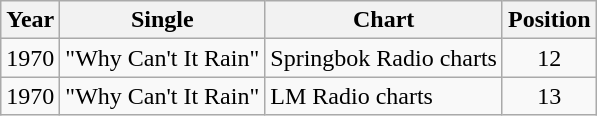<table class="wikitable sortable">
<tr>
<th>Year</th>
<th>Single</th>
<th>Chart</th>
<th>Position</th>
</tr>
<tr>
<td>1970</td>
<td>"Why Can't It Rain"</td>
<td>Springbok Radio charts</td>
<td style="text-align:center;">12</td>
</tr>
<tr>
<td>1970</td>
<td>"Why Can't It Rain"</td>
<td>LM Radio charts</td>
<td style="text-align:center;">13</td>
</tr>
</table>
